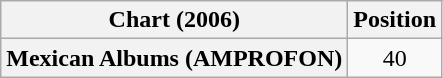<table class="wikitable plainrowheaders" style="text-align:center">
<tr>
<th scope="col">Chart (2006)</th>
<th scope="col">Position</th>
</tr>
<tr>
<th scope="row">Mexican Albums (AMPROFON)</th>
<td>40</td>
</tr>
</table>
